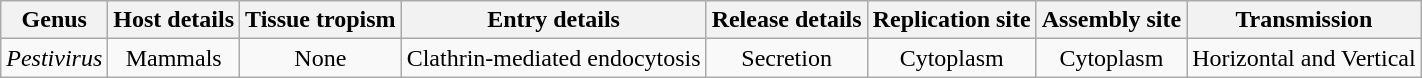<table class="wikitable sortable" style="text-align:center">
<tr>
<th>Genus</th>
<th>Host details</th>
<th>Tissue tropism</th>
<th>Entry details</th>
<th>Release details</th>
<th>Replication site</th>
<th>Assembly site</th>
<th>Transmission</th>
</tr>
<tr>
<td><em>Pestivirus</em></td>
<td>Mammals</td>
<td>None</td>
<td>Clathrin-mediated endocytosis</td>
<td>Secretion</td>
<td>Cytoplasm</td>
<td>Cytoplasm</td>
<td>Horizontal and Vertical</td>
</tr>
</table>
